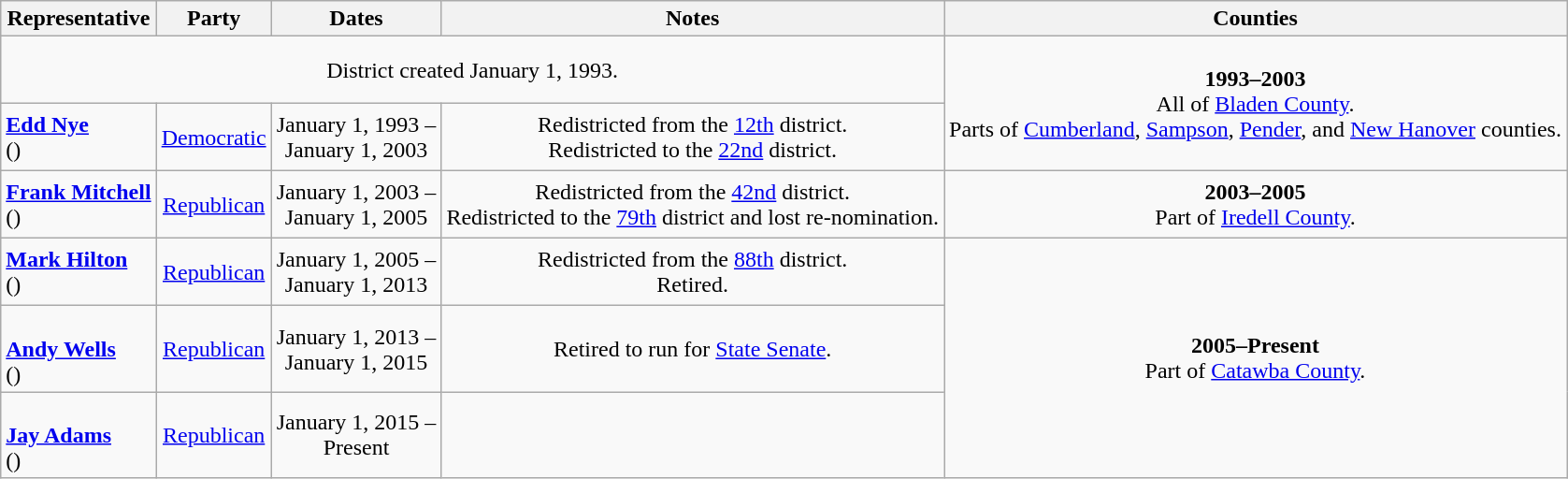<table class=wikitable style="text-align:center">
<tr>
<th>Representative</th>
<th>Party</th>
<th>Dates</th>
<th>Notes</th>
<th>Counties</th>
</tr>
<tr style="height:3em">
<td colspan=4>District created January 1, 1993.</td>
<td rowspan=2><strong>1993–2003</strong> <br> All of <a href='#'>Bladen County</a>. <br> Parts of <a href='#'>Cumberland</a>, <a href='#'>Sampson</a>, <a href='#'>Pender</a>, and <a href='#'>New Hanover</a> counties.</td>
</tr>
<tr style="height:3em">
<td align=left><strong><a href='#'>Edd Nye</a></strong><br>()</td>
<td><a href='#'>Democratic</a></td>
<td nowrap>January 1, 1993 – <br> January 1, 2003</td>
<td>Redistricted from the <a href='#'>12th</a> district. <br> Redistricted to the <a href='#'>22nd</a> district.</td>
</tr>
<tr style="height:3em">
<td align=left><strong><a href='#'>Frank Mitchell</a></strong><br>()</td>
<td><a href='#'>Republican</a></td>
<td nowrap>January 1, 2003 – <br> January 1, 2005</td>
<td>Redistricted from the <a href='#'>42nd</a> district. <br> Redistricted to the <a href='#'>79th</a> district and lost re-nomination.</td>
<td><strong>2003–2005</strong> <br> Part of  <a href='#'>Iredell County</a>.</td>
</tr>
<tr style="height:3em">
<td align=left><strong><a href='#'>Mark Hilton</a></strong><br>()</td>
<td><a href='#'>Republican</a></td>
<td nowrap>January 1, 2005 – <br> January 1, 2013</td>
<td>Redistricted from the <a href='#'>88th</a> district. <br> Retired.</td>
<td rowspan=3><strong>2005–Present</strong> <br> Part of <a href='#'>Catawba County</a>.</td>
</tr>
<tr style="height:3em">
<td align=left><br><strong><a href='#'>Andy Wells</a></strong><br>()</td>
<td><a href='#'>Republican</a></td>
<td nowrap>January 1, 2013 – <br> January 1, 2015</td>
<td>Retired to run for <a href='#'>State Senate</a>.</td>
</tr>
<tr style="height:3em">
<td align=left><br><strong><a href='#'>Jay Adams</a></strong><br>()</td>
<td><a href='#'>Republican</a></td>
<td nowrap>January 1, 2015 – <br> Present</td>
<td></td>
</tr>
</table>
